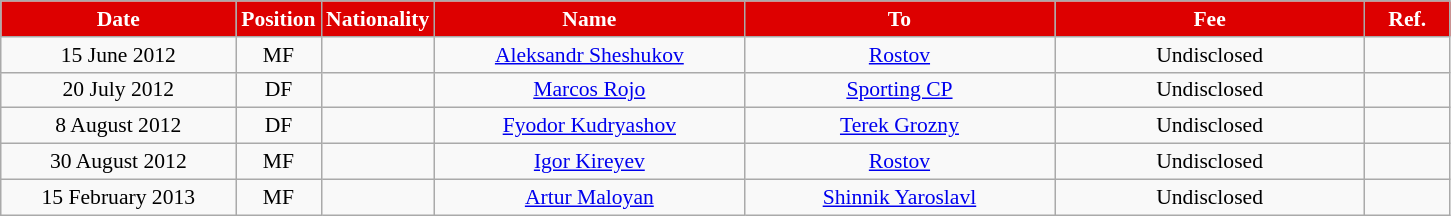<table class="wikitable"  style="text-align:center; font-size:90%; ">
<tr>
<th style="background:#DD0000; color:white; width:150px;">Date</th>
<th style="background:#DD0000; color:white; width:50px;">Position</th>
<th style="background:#DD0000; color:white; width:50px;">Nationality</th>
<th style="background:#DD0000; color:white; width:200px;">Name</th>
<th style="background:#DD0000; color:white; width:200px;">To</th>
<th style="background:#DD0000; color:white; width:200px;">Fee</th>
<th style="background:#DD0000; color:white; width:50px;">Ref.</th>
</tr>
<tr>
<td>15 June 2012</td>
<td>MF</td>
<td></td>
<td><a href='#'>Aleksandr Sheshukov</a></td>
<td><a href='#'>Rostov</a></td>
<td>Undisclosed</td>
<td></td>
</tr>
<tr>
<td>20 July 2012</td>
<td>DF</td>
<td></td>
<td><a href='#'>Marcos Rojo</a></td>
<td><a href='#'>Sporting CP</a></td>
<td>Undisclosed</td>
<td></td>
</tr>
<tr>
<td>8 August 2012</td>
<td>DF</td>
<td></td>
<td><a href='#'>Fyodor Kudryashov</a></td>
<td><a href='#'>Terek Grozny</a></td>
<td>Undisclosed</td>
<td></td>
</tr>
<tr>
<td>30 August 2012</td>
<td>MF</td>
<td></td>
<td><a href='#'>Igor Kireyev</a></td>
<td><a href='#'>Rostov</a></td>
<td>Undisclosed</td>
<td></td>
</tr>
<tr>
<td>15 February 2013</td>
<td>MF</td>
<td></td>
<td><a href='#'>Artur Maloyan</a></td>
<td><a href='#'>Shinnik Yaroslavl</a></td>
<td>Undisclosed</td>
<td></td>
</tr>
</table>
